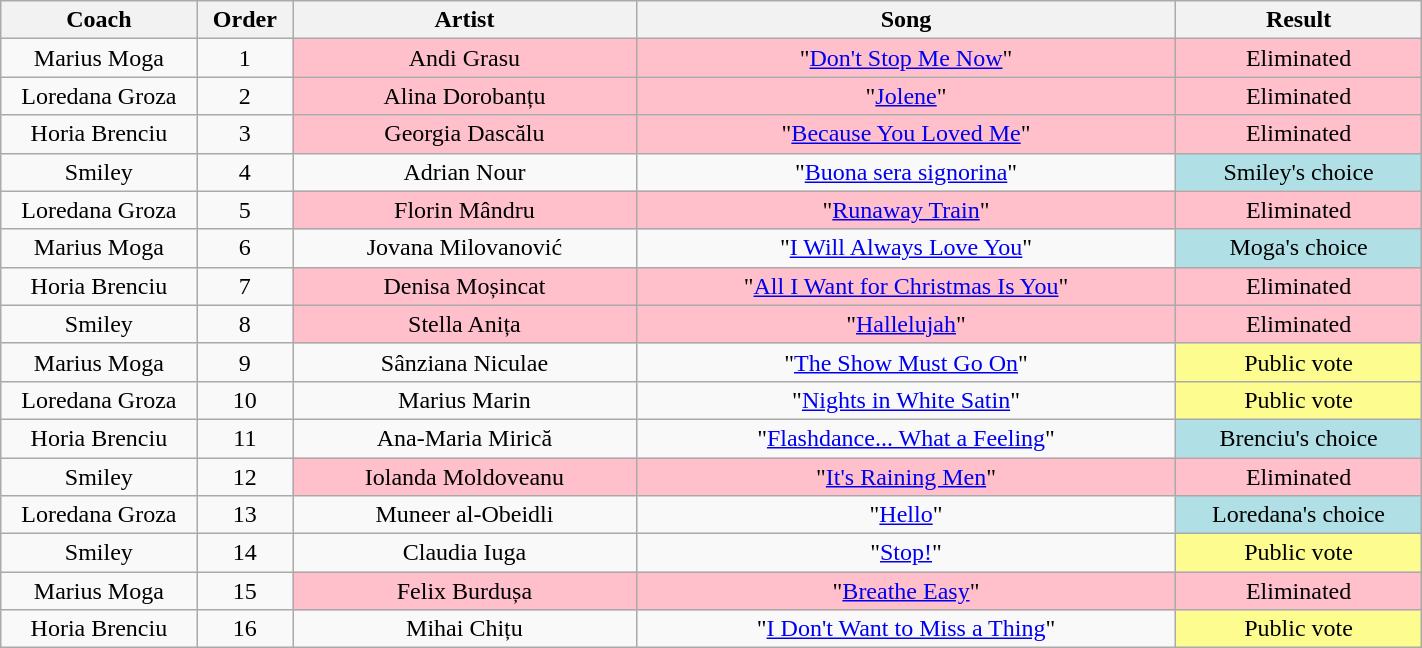<table class="wikitable" style="text-align: center; width:75%;">
<tr>
<th style="width:08%;">Coach</th>
<th style="width:02%;">Order</th>
<th style="width:14%;">Artist</th>
<th style="width:22%;">Song</th>
<th style="width:10%;">Result</th>
</tr>
<tr>
<td>Marius Moga</td>
<td>1</td>
<td style="background:pink">Andi Grasu</td>
<td style="background:pink">"<a href='#'>Don't Stop Me Now</a>"</td>
<td style="background:pink">Eliminated</td>
</tr>
<tr>
<td>Loredana Groza</td>
<td>2</td>
<td style="background:pink">Alina Dorobanțu</td>
<td style="background:pink">"<a href='#'>Jolene</a>"</td>
<td style="background:pink">Eliminated</td>
</tr>
<tr>
<td>Horia Brenciu</td>
<td>3</td>
<td style="background:pink">Georgia Dascălu</td>
<td style="background:pink">"<a href='#'>Because You Loved Me</a>"</td>
<td style="background:pink">Eliminated</td>
</tr>
<tr>
<td>Smiley</td>
<td>4</td>
<td>Adrian Nour</td>
<td>"<a href='#'>Buona sera signorina</a>"</td>
<td style="background:#B0E0E6">Smiley's choice</td>
</tr>
<tr>
<td>Loredana Groza</td>
<td>5</td>
<td style="background:pink">Florin Mândru</td>
<td style="background:pink">"<a href='#'>Runaway Train</a>"</td>
<td style="background:pink">Eliminated</td>
</tr>
<tr>
<td>Marius Moga</td>
<td>6</td>
<td>Jovana Milovanović</td>
<td>"<a href='#'>I Will Always Love You</a>"</td>
<td style="background:#B0E0E6">Moga's choice</td>
</tr>
<tr>
<td>Horia Brenciu</td>
<td>7</td>
<td style="background:pink">Denisa Moșincat</td>
<td style="background:pink">"<a href='#'>All I Want for Christmas Is You</a>"</td>
<td style="background:pink">Eliminated</td>
</tr>
<tr>
<td>Smiley</td>
<td>8</td>
<td style="background:pink">Stella Anița</td>
<td style="background:pink">"<a href='#'>Hallelujah</a>"</td>
<td style="background:pink">Eliminated</td>
</tr>
<tr>
<td>Marius Moga</td>
<td>9</td>
<td>Sânziana Niculae</td>
<td>"<a href='#'>The Show Must Go On</a>"</td>
<td style="background:#FDFC8F">Public vote</td>
</tr>
<tr>
<td>Loredana Groza</td>
<td>10</td>
<td>Marius Marin</td>
<td>"<a href='#'>Nights in White Satin</a>"</td>
<td style="background:#FDFC8F">Public vote</td>
</tr>
<tr>
<td>Horia Brenciu</td>
<td>11</td>
<td>Ana-Maria Mirică</td>
<td>"<a href='#'>Flashdance... What a Feeling</a>"</td>
<td style="background:#B0E0E6">Brenciu's choice</td>
</tr>
<tr>
<td>Smiley</td>
<td>12</td>
<td style="background:pink">Iolanda Moldoveanu</td>
<td style="background:pink">"<a href='#'>It's Raining Men</a>"</td>
<td style="background:pink">Eliminated</td>
</tr>
<tr>
<td>Loredana Groza</td>
<td>13</td>
<td>Muneer al-Obeidli</td>
<td>"<a href='#'>Hello</a>"</td>
<td style="background:#B0E0E6">Loredana's choice</td>
</tr>
<tr>
<td>Smiley</td>
<td>14</td>
<td>Claudia Iuga</td>
<td>"<a href='#'>Stop!</a>"</td>
<td style="background:#FDFC8F">Public vote</td>
</tr>
<tr>
<td>Marius Moga</td>
<td>15</td>
<td style="background:pink">Felix Burdușa</td>
<td style="background:pink">"<a href='#'>Breathe Easy</a>"</td>
<td style="background:pink">Eliminated</td>
</tr>
<tr>
<td>Horia Brenciu</td>
<td>16</td>
<td>Mihai Chițu</td>
<td>"<a href='#'>I Don't Want to Miss a Thing</a>"</td>
<td style="background:#FDFC8F">Public vote</td>
</tr>
</table>
